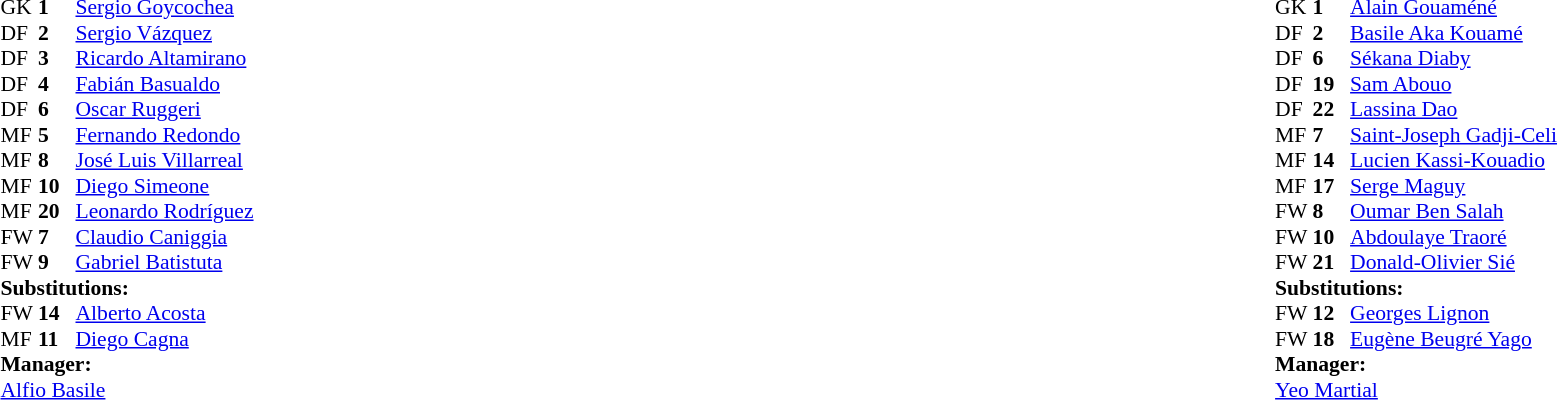<table width="100%">
<tr>
<td valign="top" width="50%"><br><table style="font-size: 90%" cellspacing="0" cellpadding="0">
<tr>
<th width="25"></th>
<th width="25"></th>
</tr>
<tr>
<td>GK</td>
<td><strong>1</strong></td>
<td><a href='#'>Sergio Goycochea</a></td>
</tr>
<tr>
<td>DF</td>
<td><strong>2</strong></td>
<td><a href='#'>Sergio Vázquez</a></td>
<td></td>
</tr>
<tr>
<td>DF</td>
<td><strong>3</strong></td>
<td><a href='#'>Ricardo Altamirano</a></td>
</tr>
<tr>
<td>DF</td>
<td><strong>4</strong></td>
<td><a href='#'>Fabián Basualdo</a></td>
</tr>
<tr>
<td>DF</td>
<td><strong>6</strong></td>
<td><a href='#'>Oscar Ruggeri</a></td>
</tr>
<tr>
<td>MF</td>
<td><strong>5</strong></td>
<td><a href='#'>Fernando Redondo</a></td>
</tr>
<tr>
<td>MF</td>
<td><strong>8</strong></td>
<td><a href='#'>José Luis Villarreal</a></td>
<td></td>
<td></td>
</tr>
<tr>
<td>MF</td>
<td><strong>10</strong></td>
<td><a href='#'>Diego Simeone</a></td>
</tr>
<tr>
<td>MF</td>
<td><strong>20</strong></td>
<td><a href='#'>Leonardo Rodríguez</a></td>
<td></td>
<td></td>
</tr>
<tr>
<td>FW</td>
<td><strong>7</strong></td>
<td><a href='#'>Claudio Caniggia</a></td>
</tr>
<tr>
<td>FW</td>
<td><strong>9</strong></td>
<td><a href='#'>Gabriel Batistuta</a></td>
</tr>
<tr>
<td colspan=3><strong>Substitutions:</strong></td>
</tr>
<tr>
<td>FW</td>
<td><strong>14</strong></td>
<td><a href='#'>Alberto Acosta</a></td>
<td></td>
<td></td>
</tr>
<tr>
<td>MF</td>
<td><strong>11</strong></td>
<td><a href='#'>Diego Cagna</a></td>
<td></td>
<td></td>
</tr>
<tr>
<td colspan=3><strong>Manager:</strong></td>
</tr>
<tr>
<td colspan=3><a href='#'>Alfio Basile</a></td>
</tr>
</table>
</td>
<td valign="top"></td>
<td valign="top" width="50%"><br><table style="font-size: 90%" cellspacing="0" cellpadding="0" align="center">
<tr>
<th width="25"></th>
<th width="25"></th>
</tr>
<tr>
<td>GK</td>
<td><strong>1</strong></td>
<td><a href='#'>Alain Gouaméné</a></td>
</tr>
<tr>
<td>DF</td>
<td><strong>2</strong></td>
<td><a href='#'>Basile Aka Kouamé</a></td>
</tr>
<tr>
<td>DF</td>
<td><strong>6</strong></td>
<td><a href='#'>Sékana Diaby</a></td>
</tr>
<tr>
<td>DF</td>
<td><strong>19</strong></td>
<td><a href='#'>Sam Abouo</a></td>
<td></td>
</tr>
<tr>
<td>DF</td>
<td><strong>22</strong></td>
<td><a href='#'>Lassina Dao</a></td>
</tr>
<tr>
<td>MF</td>
<td><strong>7</strong></td>
<td><a href='#'>Saint-Joseph Gadji-Celi</a></td>
<td> </td>
</tr>
<tr>
<td>MF</td>
<td><strong>14</strong></td>
<td><a href='#'>Lucien Kassi-Kouadio</a></td>
<td></td>
<td></td>
</tr>
<tr>
<td>MF</td>
<td><strong>17</strong></td>
<td><a href='#'>Serge Maguy</a></td>
</tr>
<tr>
<td>FW</td>
<td><strong>8</strong></td>
<td><a href='#'>Oumar Ben Salah</a></td>
<td></td>
<td></td>
</tr>
<tr>
<td>FW</td>
<td><strong>10</strong></td>
<td><a href='#'>Abdoulaye Traoré</a></td>
</tr>
<tr>
<td>FW</td>
<td><strong>21</strong></td>
<td><a href='#'>Donald-Olivier Sié</a></td>
</tr>
<tr>
<td colspan=3><strong>Substitutions:</strong></td>
</tr>
<tr>
<td>FW</td>
<td><strong>12</strong></td>
<td><a href='#'>Georges Lignon</a></td>
<td></td>
<td></td>
</tr>
<tr>
<td>FW</td>
<td><strong>18</strong></td>
<td><a href='#'>Eugène Beugré Yago</a></td>
<td></td>
<td></td>
</tr>
<tr>
<td colspan=3><strong>Manager:</strong></td>
</tr>
<tr>
<td colspan=3><a href='#'>Yeo Martial</a></td>
</tr>
</table>
</td>
</tr>
</table>
